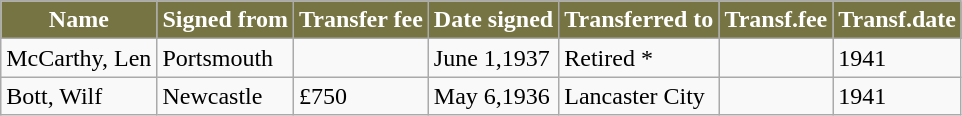<table class="wikitable">
<tr>
<th style="background:#767442; color:#FFFFFF; text-align:center;">Name</th>
<th style="background:#767442; color:#FFFFFF; text-align:center;">Signed from</th>
<th style="background:#767442; color:#FFFFFF; text-align:center;">Transfer fee</th>
<th style="background:#767442; color:#FFFFFF; text-align:center;">Date signed</th>
<th style="background:#767442; color:#FFFFFF; text-align:center;">Transferred to</th>
<th style="background:#767442; color:#FFFFFF; text-align:center;">Transf.fee</th>
<th style="background:#767442; color:#FFFFFF; text-align:center;">Transf.date</th>
</tr>
<tr>
<td>McCarthy, Len</td>
<td>Portsmouth</td>
<td></td>
<td>June 1,1937</td>
<td>Retired *</td>
<td></td>
<td>1941</td>
</tr>
<tr>
<td>Bott, Wilf</td>
<td>Newcastle</td>
<td>£750</td>
<td>May 6,1936</td>
<td>Lancaster City</td>
<td></td>
<td>1941</td>
</tr>
</table>
